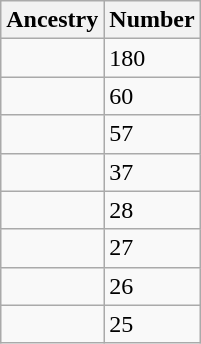<table style="float: left; margin:1em;" class="wikitable sortable">
<tr>
<th>Ancestry</th>
<th>Number</th>
</tr>
<tr>
<td></td>
<td>180</td>
</tr>
<tr>
<td></td>
<td>60</td>
</tr>
<tr>
<td></td>
<td>57</td>
</tr>
<tr>
<td></td>
<td>37</td>
</tr>
<tr>
<td></td>
<td>28</td>
</tr>
<tr>
<td></td>
<td>27</td>
</tr>
<tr>
<td></td>
<td>26</td>
</tr>
<tr>
<td></td>
<td>25</td>
</tr>
</table>
